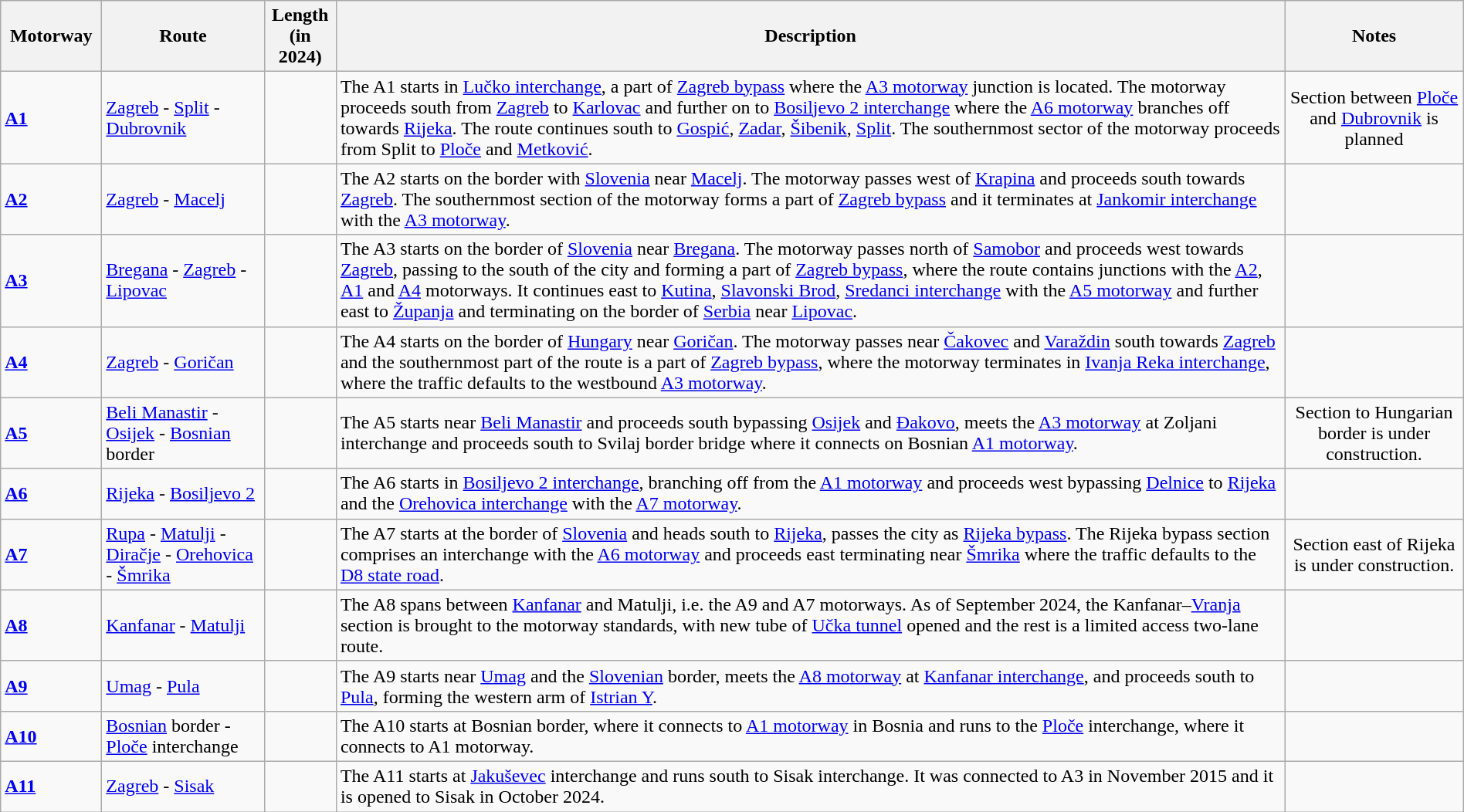<table class="wikitable" style="margin:auto;">
<tr>
<th width=80>Motorway</th>
<th>Route</th>
<th>Length (in  <br> 2024)</th>
<th>Description</th>
<th>Notes</th>
</tr>
<tr>
<td> <strong><a href='#'>A1</a></strong></td>
<td><a href='#'>Zagreb</a> - <a href='#'>Split</a> - <a href='#'>Dubrovnik</a></td>
<td></td>
<td>The A1 starts in <a href='#'>Lučko interchange</a>, a part of <a href='#'>Zagreb bypass</a> where the <a href='#'>A3 motorway</a> junction is located. The motorway proceeds south from <a href='#'>Zagreb</a> to <a href='#'>Karlovac</a> and further on to <a href='#'>Bosiljevo 2 interchange</a> where the <a href='#'>A6 motorway</a> branches off towards <a href='#'>Rijeka</a>. The route continues south to <a href='#'>Gospić</a>, <a href='#'>Zadar</a>, <a href='#'>Šibenik</a>, <a href='#'>Split</a>. The southernmost sector of the motorway proceeds from Split to <a href='#'>Ploče</a> and <a href='#'>Metković</a>.</td>
<td align="center">Section between <a href='#'>Ploče</a> and <a href='#'>Dubrovnik</a> is planned</td>
</tr>
<tr>
<td> <strong><a href='#'>A2</a></strong></td>
<td><a href='#'>Zagreb</a> - <a href='#'>Macelj</a></td>
<td></td>
<td>The A2 starts on the border with <a href='#'>Slovenia</a> near <a href='#'>Macelj</a>. The motorway passes west of <a href='#'>Krapina</a> and proceeds south towards <a href='#'>Zagreb</a>. The southernmost section of the motorway forms a part of <a href='#'>Zagreb bypass</a> and it terminates at <a href='#'>Jankomir interchange</a> with the <a href='#'>A3 motorway</a>.</td>
<td align="center"></td>
</tr>
<tr>
<td> <strong><a href='#'>A3</a></strong></td>
<td><a href='#'>Bregana</a> - <a href='#'>Zagreb</a> - <a href='#'>Lipovac</a></td>
<td></td>
<td>The A3 starts on the border of <a href='#'>Slovenia</a> near <a href='#'>Bregana</a>. The motorway passes north of <a href='#'>Samobor</a> and proceeds west towards <a href='#'>Zagreb</a>, passing to the south of the city and forming a part of <a href='#'>Zagreb bypass</a>, where the route contains junctions with the <a href='#'>A2</a>, <a href='#'>A1</a> and <a href='#'>A4</a> motorways. It continues east to <a href='#'>Kutina</a>, <a href='#'>Slavonski Brod</a>, <a href='#'>Sredanci interchange</a> with the <a href='#'>A5 motorway</a> and further east to <a href='#'>Županja</a> and terminating on the border of <a href='#'>Serbia</a> near <a href='#'>Lipovac</a>.</td>
<td align="center"></td>
</tr>
<tr>
<td> <strong><a href='#'>A4</a></strong></td>
<td><a href='#'>Zagreb</a> - <a href='#'>Goričan</a></td>
<td></td>
<td>The A4 starts on the border of <a href='#'>Hungary</a> near <a href='#'>Goričan</a>. The motorway passes near <a href='#'>Čakovec</a> and <a href='#'>Varaždin</a> south towards <a href='#'>Zagreb</a> and the southernmost part of the route is a part of <a href='#'>Zagreb bypass</a>, where the motorway terminates in <a href='#'>Ivanja Reka interchange</a>, where the traffic defaults to the westbound <a href='#'>A3 motorway</a>.</td>
<td align="center"></td>
</tr>
<tr>
<td> <strong><a href='#'>A5</a></strong></td>
<td><a href='#'>Beli Manastir</a> - <a href='#'>Osijek</a> - <a href='#'>Bosnian</a> border</td>
<td></td>
<td>The A5 starts near <a href='#'>Beli Manastir</a> and proceeds south bypassing <a href='#'>Osijek</a> and <a href='#'>Đakovo</a>, meets the <a href='#'>A3 motorway</a> at Zoljani interchange and proceeds south to Svilaj border bridge where it connects on Bosnian <a href='#'>A1 motorway</a>.</td>
<td align="center">Section to Hungarian border is under construction.</td>
</tr>
<tr>
<td> <strong><a href='#'>A6</a></strong></td>
<td><a href='#'>Rijeka</a> - <a href='#'>Bosiljevo 2</a></td>
<td></td>
<td>The A6 starts in <a href='#'>Bosiljevo 2 interchange</a>, branching off from the <a href='#'>A1 motorway</a> and proceeds west bypassing <a href='#'>Delnice</a> to <a href='#'>Rijeka</a> and the <a href='#'>Orehovica interchange</a> with the <a href='#'>A7 motorway</a>.</td>
<td align="center"></td>
</tr>
<tr>
<td> <strong><a href='#'>A7</a></strong></td>
<td><a href='#'>Rupa</a> - <a href='#'>Matulji</a> - <a href='#'>Diračje</a> - <a href='#'>Orehovica</a> - <a href='#'>Šmrika</a></td>
<td></td>
<td>The A7 starts at the border of <a href='#'>Slovenia</a> and heads south to <a href='#'>Rijeka</a>, passes the city as <a href='#'>Rijeka bypass</a>. The Rijeka bypass section comprises an interchange with the <a href='#'>A6 motorway</a> and proceeds east terminating near <a href='#'>Šmrika</a> where the traffic defaults to the <a href='#'>D8 state road</a>.</td>
<td align="center">Section east of Rijeka is under construction.</td>
</tr>
<tr>
<td> <strong><a href='#'>A8</a></strong></td>
<td><a href='#'>Kanfanar</a> - <a href='#'>Matulji</a></td>
<td></td>
<td>The A8 spans between <a href='#'>Kanfanar</a> and Matulji, i.e. the A9 and A7 motorways. As of September 2024, the Kanfanar–<a href='#'>Vranja</a> section is brought to the motorway standards, with new tube of <a href='#'>Učka tunnel</a> opened and the rest is a limited access two-lane route.</td>
<td align="center"></td>
</tr>
<tr>
<td> <strong><a href='#'>A9</a></strong></td>
<td><a href='#'>Umag</a> - <a href='#'>Pula</a></td>
<td></td>
<td>The A9 starts near <a href='#'>Umag</a> and the <a href='#'>Slovenian</a> border, meets the <a href='#'>A8 motorway</a> at <a href='#'>Kanfanar interchange</a>, and proceeds south to <a href='#'>Pula</a>, forming the western arm of <a href='#'>Istrian Y</a>.</td>
<td align="center"></td>
</tr>
<tr>
<td> <strong><a href='#'>A10</a></strong></td>
<td><a href='#'>Bosnian</a> border - <a href='#'>Ploče</a> interchange</td>
<td></td>
<td>The A10 starts at Bosnian border, where it connects to <a href='#'>A1 motorway</a> in Bosnia and runs to the <a href='#'>Ploče</a> interchange, where it connects to A1 motorway.</td>
<td align="center"></td>
</tr>
<tr>
<td> <strong><a href='#'>A11</a></strong></td>
<td><a href='#'>Zagreb</a> - <a href='#'>Sisak</a></td>
<td></td>
<td>The A11 starts at <a href='#'>Jakuševec</a> interchange and runs south to Sisak interchange. It was connected to A3 in November 2015 and it is opened to Sisak in October 2024.</td>
<td align="center"></td>
</tr>
</table>
